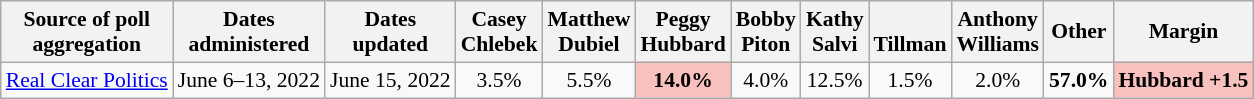<table class="wikitable sortable" style="text-align:center;font-size:90%;line-height:17px">
<tr>
<th>Source of poll<br>aggregation</th>
<th>Dates<br>administered</th>
<th>Dates<br>updated</th>
<th>Casey<br>Chlebek</th>
<th>Matthew<br>Dubiel</th>
<th>Peggy<br>Hubbard</th>
<th>Bobby<br>Piton</th>
<th>Kathy<br>Salvi</th>
<th><br>Tillman</th>
<th>Anthony<br>Williams</th>
<th>Other<br></th>
<th>Margin</th>
</tr>
<tr>
<td><a href='#'>Real Clear Politics</a></td>
<td>June 6–13, 2022</td>
<td>June 15, 2022</td>
<td>3.5%</td>
<td>5.5%</td>
<td style="background: rgb(248, 193, 190);"><strong>14.0%</strong></td>
<td>4.0%</td>
<td>12.5%</td>
<td>1.5%</td>
<td>2.0%</td>
<td><strong>57.0%</strong></td>
<td style="background: rgb(248, 193, 190);"><strong>Hubbard +1.5</strong></td>
</tr>
</table>
